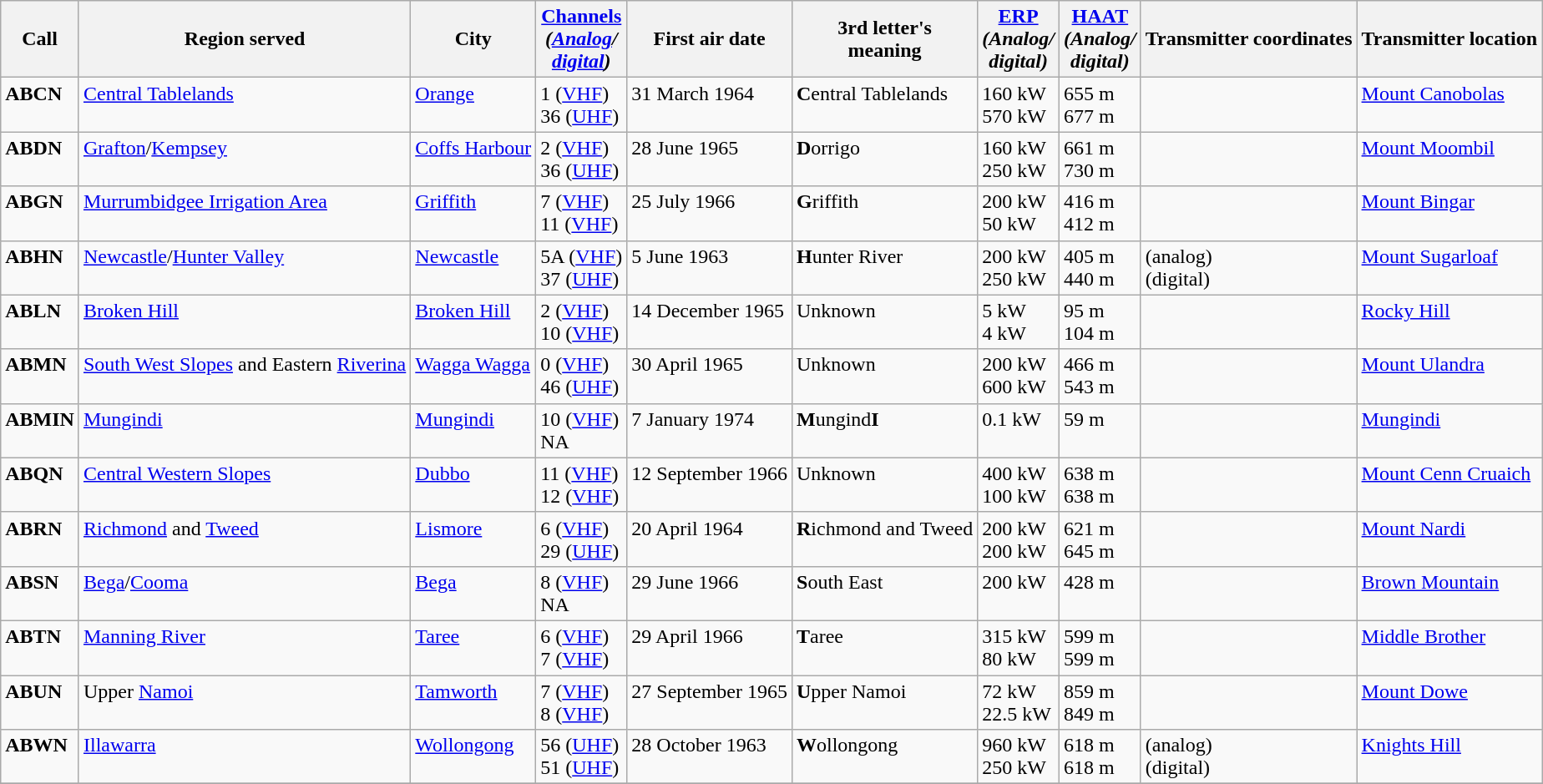<table class="wikitable">
<tr>
<th>Call</th>
<th>Region served</th>
<th>City</th>
<th><a href='#'>Channels</a><br><em>(<a href='#'>Analog</a>/<br><a href='#'>digital</a>)</em></th>
<th>First air date</th>
<th>3rd letter's<br>meaning</th>
<th><a href='#'>ERP</a><br><em>(Analog/<br>digital)</em></th>
<th><a href='#'>HAAT</a><br><em>(Analog/<br>digital)</em></th>
<th>Transmitter coordinates</th>
<th>Transmitter location</th>
</tr>
<tr style="vertical-align: top; text-align: left;">
<td><strong>ABCN</strong></td>
<td><a href='#'>Central Tablelands</a></td>
<td><a href='#'>Orange</a></td>
<td>1 (<a href='#'>VHF</a>)<br>36 (<a href='#'>UHF</a>)</td>
<td>31 March 1964</td>
<td><strong>C</strong>entral Tablelands</td>
<td>160 kW<br>570 kW</td>
<td>655 m<br>677 m</td>
<td></td>
<td><a href='#'>Mount Canobolas</a></td>
</tr>
<tr style="vertical-align: top; text-align: left;">
<td><strong>ABDN</strong></td>
<td><a href='#'>Grafton</a>/<a href='#'>Kempsey</a></td>
<td><a href='#'>Coffs Harbour</a></td>
<td>2 (<a href='#'>VHF</a>)<br>36 (<a href='#'>UHF</a>)</td>
<td>28 June 1965</td>
<td><strong>D</strong>orrigo</td>
<td>160 kW<br>250 kW</td>
<td>661 m<br>730 m</td>
<td></td>
<td><a href='#'>Mount Moombil</a></td>
</tr>
<tr style="vertical-align: top; text-align: left;">
<td><strong>ABGN</strong></td>
<td><a href='#'>Murrumbidgee Irrigation Area</a></td>
<td><a href='#'>Griffith</a></td>
<td>7 (<a href='#'>VHF</a>)<br>11 (<a href='#'>VHF</a>)</td>
<td>25 July 1966</td>
<td><strong>G</strong>riffith</td>
<td>200 kW<br>50 kW</td>
<td>416 m<br>412 m</td>
<td></td>
<td><a href='#'>Mount Bingar</a></td>
</tr>
<tr style="vertical-align: top; text-align: left;">
<td><strong>ABHN</strong></td>
<td><a href='#'>Newcastle</a>/<a href='#'>Hunter Valley</a></td>
<td><a href='#'>Newcastle</a></td>
<td>5A (<a href='#'>VHF</a>)<br>37 (<a href='#'>UHF</a>)</td>
<td>5 June 1963</td>
<td><strong>H</strong>unter River</td>
<td>200 kW<br>250 kW</td>
<td>405 m<br>440 m</td>
<td> (analog)<br> (digital)</td>
<td><a href='#'>Mount Sugarloaf</a></td>
</tr>
<tr style="vertical-align: top; text-align: left;">
<td><strong>ABLN</strong></td>
<td><a href='#'>Broken Hill</a></td>
<td><a href='#'>Broken Hill</a></td>
<td>2 (<a href='#'>VHF</a>)<br>10 (<a href='#'>VHF</a>)</td>
<td>14 December 1965</td>
<td>Unknown</td>
<td>5 kW<br>4 kW</td>
<td>95 m<br>104 m</td>
<td></td>
<td><a href='#'>Rocky Hill</a></td>
</tr>
<tr style="vertical-align: top; text-align: left;">
<td><strong>ABMN</strong></td>
<td><a href='#'>South West Slopes</a> and Eastern <a href='#'>Riverina</a></td>
<td><a href='#'>Wagga Wagga</a></td>
<td>0 (<a href='#'>VHF</a>)<br>46 (<a href='#'>UHF</a>)</td>
<td>30 April 1965</td>
<td>Unknown</td>
<td>200 kW<br>600 kW</td>
<td>466 m<br>543 m</td>
<td></td>
<td><a href='#'>Mount Ulandra</a></td>
</tr>
<tr style="vertical-align: top; text-align: left;">
<td><strong>ABMIN</strong></td>
<td><a href='#'>Mungindi</a></td>
<td><a href='#'>Mungindi</a></td>
<td>10 (<a href='#'>VHF</a>)<br>NA</td>
<td>7 January 1974</td>
<td><strong>M</strong>ungind<strong>I</strong></td>
<td>0.1 kW</td>
<td>59 m</td>
<td></td>
<td><a href='#'>Mungindi</a></td>
</tr>
<tr style="vertical-align: top; text-align: left;">
<td><strong>ABQN</strong></td>
<td><a href='#'>Central Western Slopes</a></td>
<td><a href='#'>Dubbo</a></td>
<td>11 (<a href='#'>VHF</a>)<br>12 (<a href='#'>VHF</a>)</td>
<td>12 September 1966</td>
<td>Unknown</td>
<td>400 kW<br>100 kW</td>
<td>638 m<br>638 m</td>
<td></td>
<td><a href='#'>Mount Cenn Cruaich</a></td>
</tr>
<tr style="vertical-align: top; text-align: left;">
<td><strong>ABRN</strong></td>
<td><a href='#'>Richmond</a> and <a href='#'>Tweed</a></td>
<td><a href='#'>Lismore</a></td>
<td>6 (<a href='#'>VHF</a>)<br>29 (<a href='#'>UHF</a>)</td>
<td>20 April 1964</td>
<td><strong>R</strong>ichmond and Tweed</td>
<td>200 kW<br>200 kW</td>
<td>621 m<br>645 m</td>
<td></td>
<td><a href='#'>Mount Nardi</a></td>
</tr>
<tr style="vertical-align: top; text-align: left;">
<td><strong>ABSN</strong></td>
<td><a href='#'>Bega</a>/<a href='#'>Cooma</a></td>
<td><a href='#'>Bega</a></td>
<td>8 (<a href='#'>VHF</a>)<br>NA</td>
<td>29 June 1966</td>
<td><strong>S</strong>outh East</td>
<td>200 kW</td>
<td>428 m</td>
<td></td>
<td><a href='#'>Brown Mountain</a></td>
</tr>
<tr style="vertical-align: top; text-align: left;">
<td><strong>ABTN</strong></td>
<td><a href='#'>Manning River</a></td>
<td><a href='#'>Taree</a></td>
<td>6 (<a href='#'>VHF</a>)<br>7 (<a href='#'>VHF</a>)</td>
<td>29 April 1966</td>
<td><strong>T</strong>aree</td>
<td>315 kW<br>80 kW</td>
<td>599 m<br>599 m</td>
<td></td>
<td><a href='#'>Middle Brother</a></td>
</tr>
<tr style="vertical-align: top; text-align: left;">
<td><strong>ABUN</strong></td>
<td>Upper <a href='#'>Namoi</a></td>
<td><a href='#'>Tamworth</a></td>
<td>7 (<a href='#'>VHF</a>)<br>8 (<a href='#'>VHF</a>)</td>
<td>27 September 1965</td>
<td><strong>U</strong>pper Namoi</td>
<td>72 kW<br>22.5 kW</td>
<td>859 m<br>849 m</td>
<td></td>
<td><a href='#'>Mount Dowe</a></td>
</tr>
<tr style="vertical-align: top; text-align: left;">
<td><strong>ABWN</strong></td>
<td><a href='#'>Illawarra</a></td>
<td><a href='#'>Wollongong</a></td>
<td>56 (<a href='#'>UHF</a>)<br>51 (<a href='#'>UHF</a>)</td>
<td>28 October 1963</td>
<td><strong>W</strong>ollongong</td>
<td>960 kW<br>250 kW</td>
<td>618 m<br>618 m</td>
<td> (analog)<br> (digital)</td>
<td><a href='#'>Knights Hill</a></td>
</tr>
<tr style="vertical-align: top; text-align: left;">
</tr>
</table>
